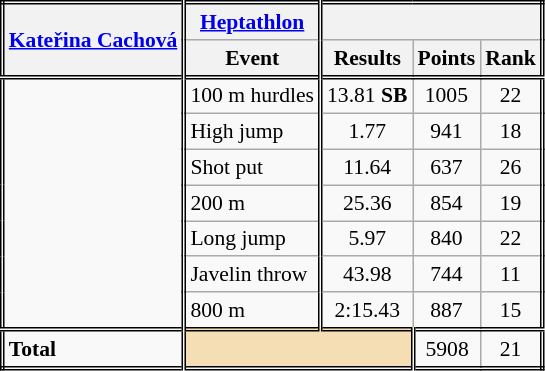<table class=wikitable style="font-size:90%; border: double;">
<tr>
<th style="border-right:double" rowspan="2"><a href='#'>Kateřina Cachová</a></th>
<th style="border-right:double"><a href='#'>Heptathlon</a></th>
<th colspan="3"></th>
</tr>
<tr>
<th style="border-right:double">Event</th>
<th>Results</th>
<th>Points</th>
<th>Rank</th>
</tr>
<tr style="border-top: double;">
<td style="border-right:double" rowspan="7"></td>
<td style="border-right:double">100 m hurdles</td>
<td align=center>13.81 <strong>SB</strong></td>
<td align=center>1005</td>
<td align=center>22</td>
</tr>
<tr>
<td style="border-right:double">High jump</td>
<td align=center>1.77</td>
<td align=center>941</td>
<td align=center>18</td>
</tr>
<tr>
<td style="border-right:double">Shot put</td>
<td align=center>11.64</td>
<td align=center>637</td>
<td align=center>26</td>
</tr>
<tr>
<td style="border-right:double">200 m</td>
<td align=center>25.36</td>
<td align=center>854</td>
<td align=center>19</td>
</tr>
<tr>
<td style="border-right:double">Long jump</td>
<td align=center>5.97</td>
<td align=center>840</td>
<td align=center>22</td>
</tr>
<tr>
<td style="border-right:double">Javelin throw</td>
<td align=center>43.98</td>
<td align=center>744</td>
<td align=center>11</td>
</tr>
<tr>
<td style="border-right:double">800 m</td>
<td align=center>2:15.43</td>
<td align=center>887</td>
<td align=center>15</td>
</tr>
<tr style="border-top: double;">
<td style="border-right:double"><strong>Total</strong></td>
<td colspan="2" style="background:wheat; border-right:double;"></td>
<td align=center>5908</td>
<td align=center>21</td>
</tr>
</table>
